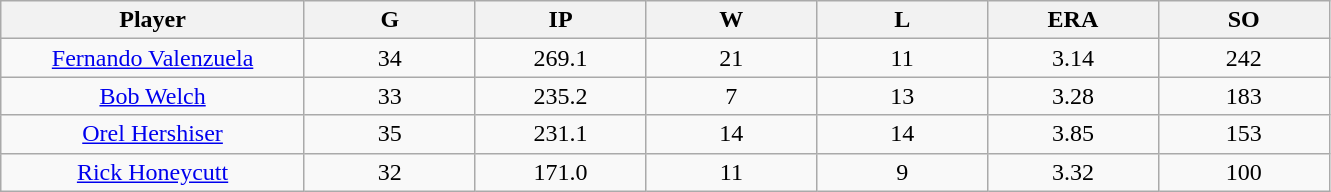<table class="wikitable sortable">
<tr>
<th bgcolor="#DDDDFF" width="16%">Player</th>
<th bgcolor="#DDDDFF" width="9%">G</th>
<th bgcolor="#DDDDFF" width="9%">IP</th>
<th bgcolor="#DDDDFF" width="9%">W</th>
<th bgcolor="#DDDDFF" width="9%">L</th>
<th bgcolor="#DDDDFF" width="9%">ERA</th>
<th bgcolor="#DDDDFF" width="9%">SO</th>
</tr>
<tr align=center>
<td><a href='#'>Fernando Valenzuela</a></td>
<td>34</td>
<td>269.1</td>
<td>21</td>
<td>11</td>
<td>3.14</td>
<td>242</td>
</tr>
<tr align=center>
<td><a href='#'>Bob Welch</a></td>
<td>33</td>
<td>235.2</td>
<td>7</td>
<td>13</td>
<td>3.28</td>
<td>183</td>
</tr>
<tr align=center>
<td><a href='#'>Orel Hershiser</a></td>
<td>35</td>
<td>231.1</td>
<td>14</td>
<td>14</td>
<td>3.85</td>
<td>153</td>
</tr>
<tr align=center>
<td><a href='#'>Rick Honeycutt</a></td>
<td>32</td>
<td>171.0</td>
<td>11</td>
<td>9</td>
<td>3.32</td>
<td>100</td>
</tr>
</table>
